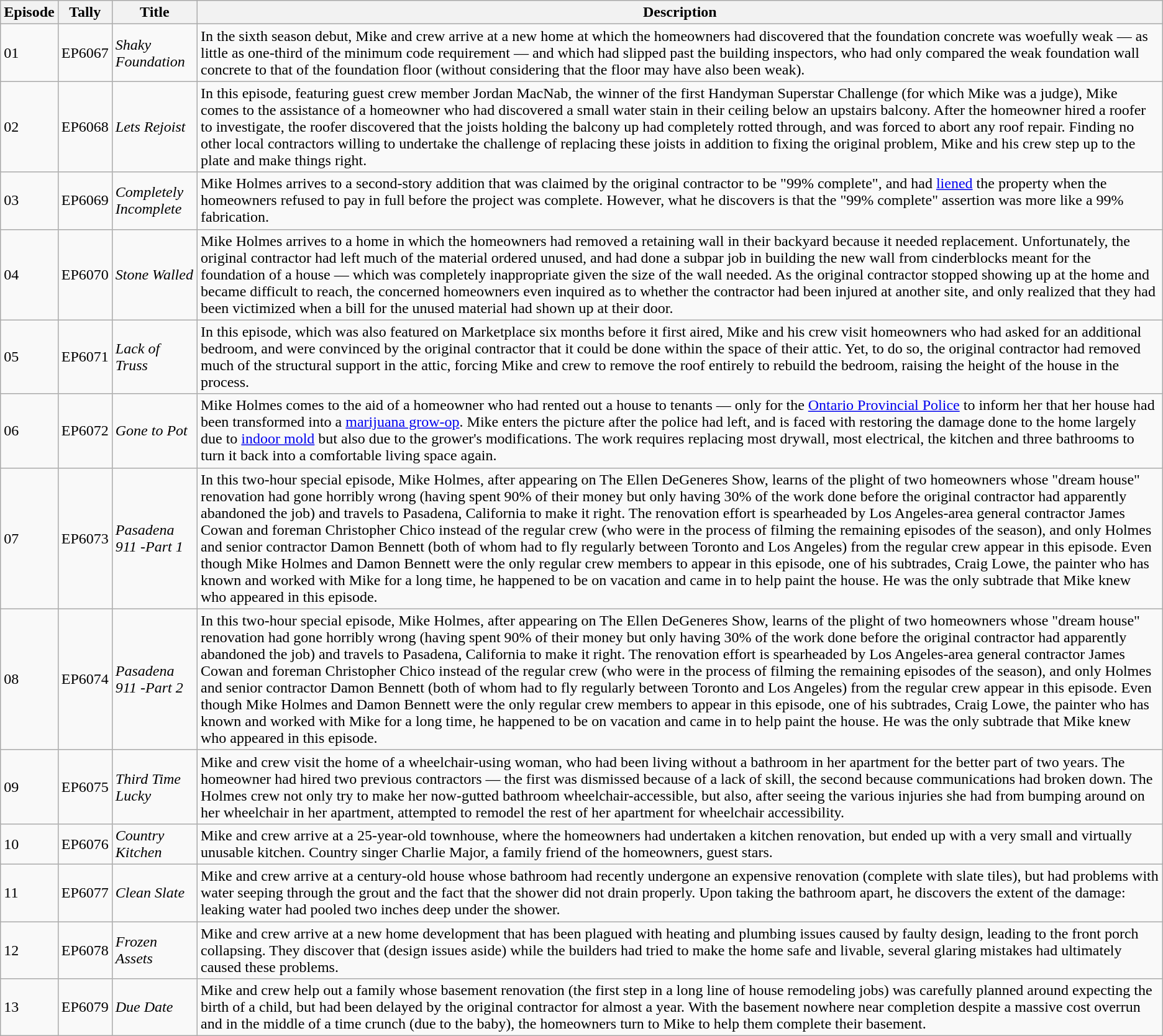<table class="wikitable">
<tr>
<th>Episode</th>
<th>Tally</th>
<th>Title</th>
<th>Description</th>
</tr>
<tr>
<td>01</td>
<td>EP6067</td>
<td><em>Shaky Foundation</em></td>
<td>In the sixth season debut, Mike and crew arrive at a new home at which the homeowners had discovered that the foundation concrete was woefully weak — as little as one-third of the minimum code requirement — and which had slipped past the building inspectors, who had only compared the weak foundation wall concrete to that of the foundation floor (without considering that the floor may have also been weak).</td>
</tr>
<tr>
<td>02</td>
<td>EP6068</td>
<td><em>Lets Rejoist</em></td>
<td>In this episode, featuring guest crew member Jordan MacNab, the winner of the first Handyman Superstar Challenge (for which Mike was a judge), Mike comes to the assistance of a homeowner who had discovered a small water stain in their ceiling below an upstairs balcony. After the homeowner hired a roofer to investigate, the roofer discovered that the joists holding the balcony up had completely rotted through, and was forced to abort any roof repair. Finding no other local contractors willing to undertake the challenge of replacing these joists in addition to fixing the original problem, Mike and his crew step up to the plate and make things right.</td>
</tr>
<tr>
<td>03</td>
<td>EP6069</td>
<td><em>Completely Incomplete</em></td>
<td>Mike Holmes arrives to a second-story addition that was claimed by the original contractor to be "99% complete", and had <a href='#'>liened</a> the property when the homeowners refused to pay in full before the project was complete. However, what he discovers is that the "99% complete" assertion was more like a 99% fabrication.</td>
</tr>
<tr>
<td>04</td>
<td>EP6070</td>
<td><em>Stone Walled</em></td>
<td>Mike Holmes arrives to a home in which the homeowners had removed a retaining wall in their backyard because it needed replacement. Unfortunately, the original contractor had left much of the material ordered unused, and had done a subpar job in building the new wall from cinderblocks meant for the foundation of a house — which was completely inappropriate given the size of the wall needed. As the original contractor stopped showing up at the home and became difficult to reach, the concerned homeowners even inquired as to whether the contractor had been injured at another site, and only realized that they had been victimized when a bill for the unused material had shown up at their door.</td>
</tr>
<tr>
<td>05</td>
<td>EP6071</td>
<td><em>Lack of Truss</em></td>
<td>In this episode, which was also featured on Marketplace six months before it first aired, Mike and his crew visit homeowners who had asked for an additional bedroom, and were convinced by the original contractor that it could be done within the space of their attic. Yet, to do so, the original contractor had removed much of the structural support in the attic, forcing Mike and crew to remove the roof entirely to rebuild the bedroom, raising the height of the house in the process.</td>
</tr>
<tr>
<td>06</td>
<td>EP6072</td>
<td><em>Gone to Pot</em></td>
<td>Mike Holmes comes to the aid of a homeowner who had rented out a house to tenants — only for the <a href='#'>Ontario Provincial Police</a> to inform her that her house had been transformed into a <a href='#'>marijuana grow-op</a>. Mike enters the picture after the police had left, and is faced with restoring the damage done to the home largely due to <a href='#'>indoor mold</a> but also due to the grower's modifications. The work requires replacing most drywall, most electrical, the kitchen and three bathrooms to turn it back into a comfortable living space again.</td>
</tr>
<tr>
<td>07</td>
<td>EP6073</td>
<td><em>Pasadena 911 -Part 1</em></td>
<td>In this two-hour special episode, Mike Holmes, after appearing on The Ellen DeGeneres Show, learns of the plight of two homeowners whose "dream house" renovation had gone horribly wrong (having spent 90% of their money but only having 30% of the work done before the original contractor had apparently abandoned the job) and travels to Pasadena, California to make it right. The renovation effort is spearheaded by Los Angeles-area general contractor James Cowan and foreman Christopher Chico instead of the regular crew (who were in the process of filming the remaining episodes of the season), and only Holmes and senior contractor Damon Bennett (both of whom had to fly regularly between Toronto and Los Angeles) from the regular crew appear in this episode. Even though Mike Holmes and Damon Bennett were the only regular crew members to appear in this episode, one of his subtrades, Craig Lowe, the painter who has known and worked with Mike for a long time, he happened to be on vacation and came in to help paint the house. He was the only subtrade that Mike knew who appeared in this episode.</td>
</tr>
<tr>
<td>08</td>
<td>EP6074</td>
<td><em>Pasadena 911 -Part 2</em></td>
<td>In this two-hour special episode, Mike Holmes, after appearing on The Ellen DeGeneres Show, learns of the plight of two homeowners whose "dream house" renovation had gone horribly wrong (having spent 90% of their money but only having 30% of the work done before the original contractor had apparently abandoned the job) and travels to Pasadena, California to make it right. The renovation effort is spearheaded by Los Angeles-area general contractor James Cowan and foreman Christopher Chico instead of the regular crew (who were in the process of filming the remaining episodes of the season), and only Holmes and senior contractor Damon Bennett (both of whom had to fly regularly between Toronto and Los Angeles) from the regular crew appear in this episode. Even though Mike Holmes and Damon Bennett were the only regular crew members to appear in this episode, one of his subtrades, Craig Lowe, the painter who has known and worked with Mike for a long time, he happened to be on vacation and came in to help paint the house. He was the only subtrade that Mike knew who appeared in this episode.</td>
</tr>
<tr>
<td>09</td>
<td>EP6075</td>
<td><em>Third Time Lucky</em></td>
<td>Mike and crew visit the home of a wheelchair-using woman, who had been living without a bathroom in her apartment for the better part of two years. The homeowner had hired two previous contractors — the first was dismissed because of a lack of skill, the second because communications had broken down. The Holmes crew not only try to make her now-gutted bathroom wheelchair-accessible, but also, after seeing the various injuries she had from bumping around on her wheelchair in her apartment, attempted to remodel the rest of her apartment for wheelchair accessibility.</td>
</tr>
<tr>
<td>10</td>
<td>EP6076</td>
<td><em>Country Kitchen</em></td>
<td>Mike and crew arrive at a 25-year-old townhouse, where the homeowners had undertaken a kitchen renovation, but ended up with a very small and virtually unusable kitchen. Country singer Charlie Major, a family friend of the homeowners, guest stars.</td>
</tr>
<tr>
<td>11</td>
<td>EP6077</td>
<td><em>Clean Slate</em></td>
<td>Mike and crew arrive at a century-old house whose bathroom had recently undergone an expensive renovation (complete with slate tiles), but had problems with water seeping through the grout and the fact that the shower did not drain properly. Upon taking the bathroom apart, he discovers the extent of the damage: leaking water had pooled two inches deep under the shower.</td>
</tr>
<tr>
<td>12</td>
<td>EP6078</td>
<td><em>Frozen Assets</em></td>
<td>Mike and crew arrive at a new home development that has been plagued with heating and plumbing issues caused by faulty design, leading to the front porch collapsing. They discover that (design issues aside) while the builders had tried to make the home safe and livable, several glaring mistakes had ultimately caused these problems.</td>
</tr>
<tr>
<td>13</td>
<td>EP6079</td>
<td><em>Due Date</em></td>
<td>Mike and crew help out a family whose basement renovation (the first step in a long line of house remodeling jobs) was carefully planned around expecting the birth of a child, but had been delayed by the original contractor for almost a year. With the basement nowhere near completion despite a massive cost overrun and in the middle of a time crunch (due to the baby), the homeowners turn to Mike to help them complete their basement.</td>
</tr>
</table>
